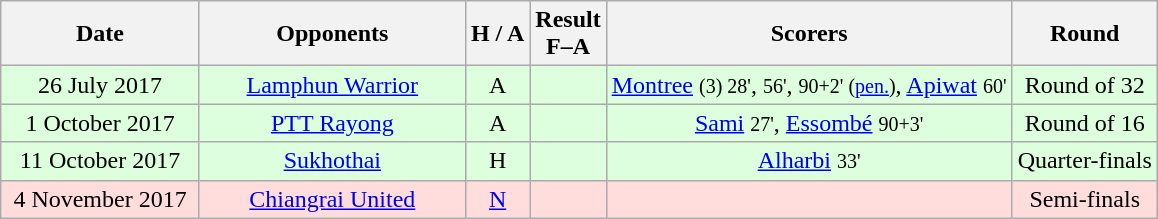<table class="wikitable" style="text-align:center">
<tr>
<th width="125">Date</th>
<th width="170">Opponents</th>
<th nowrap>H / A</th>
<th>Result<br>F–A</th>
<th>Scorers</th>
<th>Round</th>
</tr>
<tr bgcolor="#ddffdd">
<td>26 July 2017</td>
<td><a href='#'>Lamphun Warrior</a></td>
<td>A</td>
<td></td>
<td nowrap><a href='#'>Montree</a> <small>(3) 28'</small>, <small>56'</small>, <small>90+2' (<a href='#'>pen.</a>)</small>, <a href='#'>Apiwat</a> <small>60'</small></td>
<td>Round of 32</td>
</tr>
<tr bgcolor="#ddffdd">
<td>1 October 2017</td>
<td><a href='#'>PTT Rayong</a></td>
<td>A</td>
<td></td>
<td><a href='#'>Sami</a> <small>27'</small>, <a href='#'>Essombé</a> <small>90+3'</small></td>
<td>Round of 16</td>
</tr>
<tr bgcolor="#ddffdd">
<td>11 October 2017</td>
<td><a href='#'>Sukhothai</a></td>
<td>H</td>
<td></td>
<td><a href='#'>Alharbi</a> <small>33'</small></td>
<td nowrap>Quarter-finals</td>
</tr>
<tr bgcolor="#ffdddd">
<td>4 November 2017</td>
<td><a href='#'>Chiangrai United</a></td>
<td><a href='#'>N</a></td>
<td></td>
<td></td>
<td>Semi-finals</td>
</tr>
</table>
